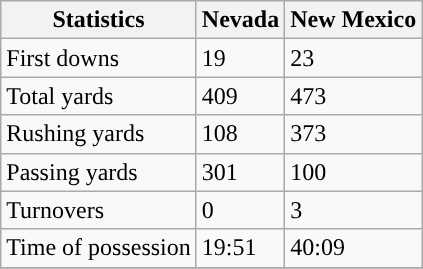<table class="wikitable">
<tr>
<th>Statistics</th>
<th>Nevada</th>
<th>New Mexico</th>
</tr>
<tr>
<td>First downs</td>
<td>19</td>
<td>23</td>
</tr>
<tr>
<td>Total yards</td>
<td>409</td>
<td>473</td>
</tr>
<tr>
<td>Rushing yards</td>
<td>108</td>
<td>373</td>
</tr>
<tr>
<td>Passing yards</td>
<td>301</td>
<td>100</td>
</tr>
<tr>
<td>Turnovers</td>
<td>0</td>
<td>3</td>
</tr>
<tr>
<td>Time of possession</td>
<td>19:51</td>
<td>40:09</td>
</tr>
<tr>
</tr>
</table>
